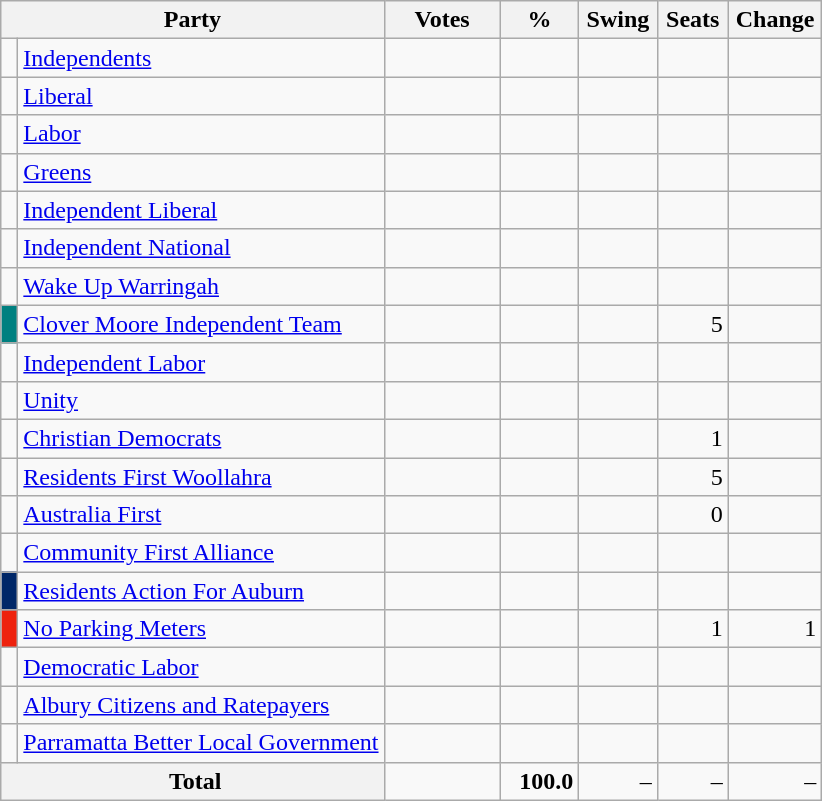<table class="wikitable" style="text-align:right; margin-bottom:0">
<tr>
<th style="width:10px;" colspan=3>Party</th>
<th style="width:70px;">Votes</th>
<th style="width:40px;">%</th>
<th style="width:40px;">Swing</th>
<th style="width:40px;">Seats</th>
<th style="width:40px;">Change</th>
</tr>
<tr>
<td> </td>
<td style="text-align:left;" colspan="2"><a href='#'>Independents</a></td>
<td></td>
<td></td>
<td></td>
<td></td>
<td></td>
</tr>
<tr>
<td> </td>
<td style="text-align:left;" colspan="2"><a href='#'>Liberal</a></td>
<td></td>
<td></td>
<td></td>
<td></td>
<td></td>
</tr>
<tr>
<td> </td>
<td style="text-align:left;" colspan="2"><a href='#'>Labor</a></td>
<td style="width:70px;"></td>
<td style="width:45px;"></td>
<td style="width:45px;"></td>
<td style="width:40px;"></td>
<td style="width:55px;"></td>
</tr>
<tr>
<td> </td>
<td style="text-align:left;" colspan="2"><a href='#'>Greens</a></td>
<td></td>
<td></td>
<td></td>
<td></td>
<td></td>
</tr>
<tr>
<td> </td>
<td style="text-align:left;" colspan="2"><a href='#'>Independent Liberal</a></td>
<td></td>
<td></td>
<td></td>
<td></td>
<td></td>
</tr>
<tr>
<td> </td>
<td style="text-align:left;" colspan="2"><a href='#'>Independent National</a></td>
<td></td>
<td></td>
<td></td>
<td></td>
<td></td>
</tr>
<tr>
<td> </td>
<td style="text-align:left;" colspan="2"><a href='#'>Wake Up Warringah</a></td>
<td></td>
<td></td>
<td></td>
<td></td>
<td></td>
</tr>
<tr>
<td bgcolor="#008080"> </td>
<td style="text-align:left;" colspan="2"><a href='#'>Clover Moore Independent Team</a></td>
<td></td>
<td></td>
<td></td>
<td>5</td>
<td></td>
</tr>
<tr>
<td> </td>
<td style="text-align:left;" colspan="2"><a href='#'>Independent Labor</a></td>
<td></td>
<td></td>
<td></td>
<td></td>
<td></td>
</tr>
<tr>
<td> </td>
<td style="text-align:left;" colspan="2"><a href='#'>Unity</a></td>
<td></td>
<td></td>
<td></td>
<td></td>
<td></td>
</tr>
<tr>
<td> </td>
<td style="text-align:left;" colspan="2"><a href='#'>Christian Democrats</a></td>
<td></td>
<td></td>
<td></td>
<td>1</td>
<td></td>
</tr>
<tr>
<td> </td>
<td style="text-align:left;" colspan="2"><a href='#'>Residents First Woollahra</a></td>
<td></td>
<td></td>
<td></td>
<td>5</td>
<td></td>
</tr>
<tr>
<td> </td>
<td style="text-align:left;" colspan="2"><a href='#'>Australia First</a></td>
<td></td>
<td></td>
<td></td>
<td>0</td>
<td></td>
</tr>
<tr>
<td> </td>
<td style="text-align:left;" colspan="2"><a href='#'>Community First Alliance</a></td>
<td></td>
<td></td>
<td></td>
<td></td>
<td></td>
</tr>
<tr>
<td bgcolor=002768> </td>
<td style="text-align:left;" colspan="2"><a href='#'>Residents Action For Auburn</a></td>
<td></td>
<td></td>
<td></td>
<td></td>
<td></td>
</tr>
<tr>
<td bgcolor=EE220D> </td>
<td style="text-align:left;" colspan="2"><a href='#'>No Parking Meters</a></td>
<td></td>
<td></td>
<td></td>
<td>1</td>
<td> 1</td>
</tr>
<tr>
<td> </td>
<td style="text-align:left;" colspan="2"><a href='#'>Democratic Labor</a></td>
<td></td>
<td></td>
<td></td>
<td></td>
<td></td>
</tr>
<tr>
<td> </td>
<td style="text-align:left;" colspan="2"><a href='#'>Albury Citizens and Ratepayers</a></td>
<td></td>
<td></td>
<td></td>
<td></td>
<td></td>
</tr>
<tr>
<td> </td>
<td style="text-align:left;" colspan="2"><a href='#'>Parramatta Better Local Government</a></td>
<td></td>
<td></td>
<td></td>
<td></td>
<td></td>
</tr>
<tr>
<th colspan="3"> Total</th>
<td></td>
<td><strong>100.0</strong></td>
<td>–</td>
<td>–</td>
<td>–</td>
</tr>
</table>
